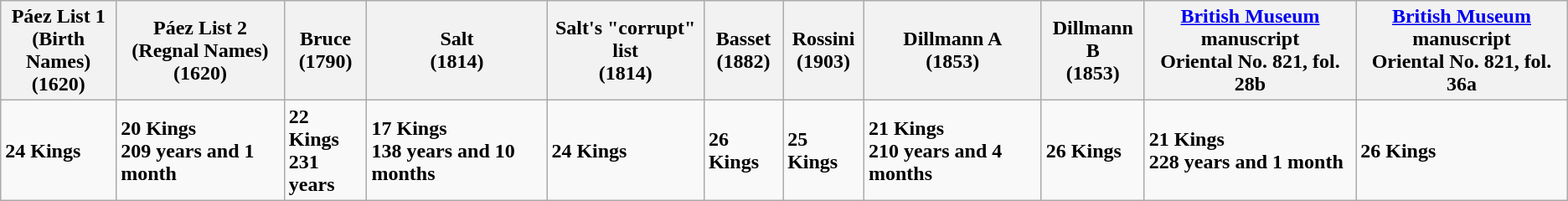<table class="wikitable">
<tr>
<th>Páez List 1<br>(Birth Names)<br>(1620)</th>
<th>Páez List 2<br>(Regnal Names)<br>(1620)</th>
<th>Bruce<br>(1790)</th>
<th>Salt<br>(1814)</th>
<th>Salt's "corrupt" list<br>(1814)</th>
<th>Basset<br>(1882)</th>
<th>Rossini<br>(1903)</th>
<th>Dillmann A<br>(1853)</th>
<th>Dillmann B<br>(1853)</th>
<th><a href='#'>British Museum</a> manuscript<br>Oriental No. 821, fol. 28b</th>
<th><a href='#'>British Museum</a> manuscript<br>Oriental No. 821, fol. 36a</th>
</tr>
<tr>
<td><strong>24 Kings</strong></td>
<td><strong>20 Kings<br>209 years and 1 month</strong></td>
<td><strong>22 Kings<br>231 years</strong></td>
<td><strong>17 Kings<br>138 years and 10 months</strong></td>
<td><strong>24 Kings</strong></td>
<td><strong>26 Kings</strong></td>
<td><strong>25 Kings</strong></td>
<td><strong>21 Kings<br>210 years and 4 months</strong></td>
<td><strong>26 Kings</strong></td>
<td><strong>21 Kings<br>228 years and 1 month</strong></td>
<td><strong>26 Kings</strong></td>
</tr>
</table>
